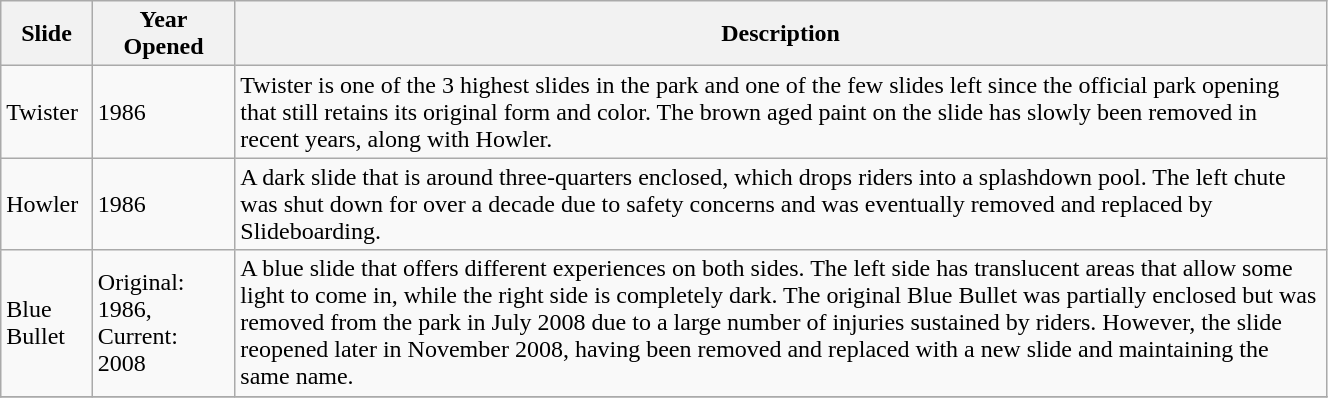<table class="wikitable" style="width:70%;">
<tr>
<th>Slide</th>
<th>Year Opened</th>
<th>Description</th>
</tr>
<tr>
<td>Twister</td>
<td>1986</td>
<td>Twister is one of the 3 highest slides in the park and one of the few slides left since the official park opening that still retains its original form and color. The brown aged paint on the slide has slowly been removed in recent years, along with Howler.</td>
</tr>
<tr>
<td>Howler</td>
<td>1986</td>
<td>A dark slide that is around three-quarters enclosed, which drops riders into a  splashdown pool. The left chute was shut down for over a decade due to safety concerns and was eventually removed and replaced by Slideboarding.</td>
</tr>
<tr>
<td>Blue Bullet</td>
<td>Original: 1986, Current: 2008</td>
<td>A blue slide that offers different experiences on both sides. The left side has translucent areas that allow some light to come in, while the right side is completely dark. The original Blue Bullet was partially enclosed but was removed from the park in July 2008 due to a large number of injuries sustained by riders. However, the slide reopened later in November 2008, having been removed and replaced with a new slide and maintaining the same name.</td>
</tr>
<tr>
</tr>
</table>
